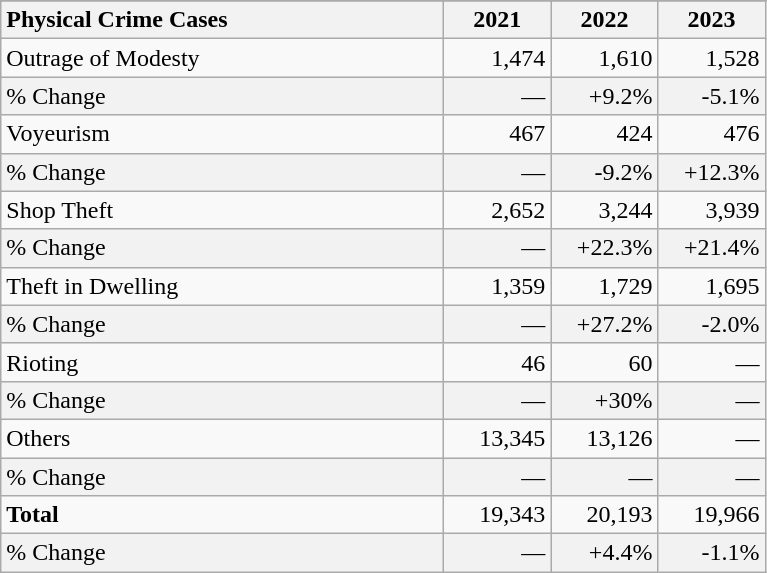<table class="wikitable">
<tr class=static-row-header style=vertical-align:bottom>
</tr>
<tr>
<th style="text-align:left">Physical Crime Cases</th>
<th>2021</th>
<th>2022</th>
<th>2023</th>
</tr>
<tr>
<td>Outrage of Modesty</td>
<td style="text-align:right">1,474</td>
<td style="text-align:right">1,610</td>
<td style="text-align:right">1,528</td>
</tr>
<tr>
<td style="background: #F2F2F2;width:18em">% Change</td>
<td style="background: #F2F2F2;width:4em;text-align:right">—</td>
<td style="background: #F2F2F2;width:4em;text-align:right">+9.2%</td>
<td style="background: #F2F2F2;width:4em;text-align:right">-5.1%</td>
</tr>
<tr>
<td>Voyeurism</td>
<td style="text-align:right">467</td>
<td style="text-align:right">424</td>
<td style="text-align:right">476</td>
</tr>
<tr>
<td style="background: #F2F2F2;">% Change</td>
<td style="background: #F2F2F2;text-align:right">—</td>
<td style="background: #F2F2F2;text-align:right">-9.2%</td>
<td style="background: #F2F2F2;text-align:right">+12.3%</td>
</tr>
<tr>
<td>Shop Theft</td>
<td style="text-align:right">2,652</td>
<td style="text-align:right">3,244</td>
<td style="text-align:right">3,939</td>
</tr>
<tr>
<td style="background: #F2F2F2;">% Change</td>
<td style="background: #F2F2F2;text-align:right">—</td>
<td style="background: #F2F2F2;text-align:right">+22.3%</td>
<td style="background: #F2F2F2;text-align:right">+21.4%</td>
</tr>
<tr>
<td>Theft in Dwelling</td>
<td style="text-align:right">1,359</td>
<td style="text-align:right">1,729</td>
<td style="text-align:right">1,695</td>
</tr>
<tr>
<td style="background: #F2F2F2;">% Change</td>
<td style="background: #F2F2F2;text-align:right">—</td>
<td style="background: #F2F2F2;text-align:right">+27.2%</td>
<td style="background: #F2F2F2;text-align:right">-2.0%</td>
</tr>
<tr>
<td>Rioting</td>
<td style="text-align:right">46</td>
<td style="text-align:right">60</td>
<td style="text-align:right">—</td>
</tr>
<tr>
<td style="background: #F2F2F2;">% Change</td>
<td style="background: #F2F2F2;text-align:right">—</td>
<td style="background: #F2F2F2;text-align:right">+30%</td>
<td style="background: #F2F2F2;text-align:right">—</td>
</tr>
<tr>
<td>Others</td>
<td style="text-align:right">13,345</td>
<td style="text-align:right">13,126</td>
<td style="text-align:right">—</td>
</tr>
<tr>
<td style="background: #F2F2F2;">% Change</td>
<td style="background: #F2F2F2;text-align:right">—</td>
<td style="background: #F2F2F2;text-align:right">—</td>
<td style="background: #F2F2F2;text-align:right">—</td>
</tr>
<tr>
<td><strong>Total</strong></td>
<td style="text-align:right">19,343</td>
<td style="text-align:right">20,193</td>
<td style="text-align:right">19,966</td>
</tr>
<tr>
<td style="background: #F2F2F2;">% Change</td>
<td style="background: #F2F2F2;text-align:right">—</td>
<td style="background: #F2F2F2;text-align:right">+4.4%</td>
<td style="background: #F2F2F2;text-align:right">-1.1%</td>
</tr>
</table>
